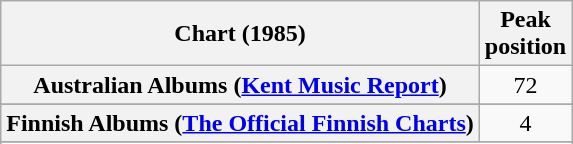<table class="wikitable sortable plainrowheaders" style="text-align:center">
<tr>
<th scope="col">Chart (1985)</th>
<th scope="col">Peak<br>position</th>
</tr>
<tr>
<th scope="row">Australian Albums (<a href='#'>Kent Music Report</a>)</th>
<td align="center">72</td>
</tr>
<tr>
</tr>
<tr>
</tr>
<tr>
</tr>
<tr>
<th scope="row">Finnish Albums (<a href='#'>The Official Finnish Charts</a>)</th>
<td align="center">4</td>
</tr>
<tr>
</tr>
<tr>
</tr>
<tr>
</tr>
<tr>
</tr>
<tr>
</tr>
<tr>
</tr>
</table>
